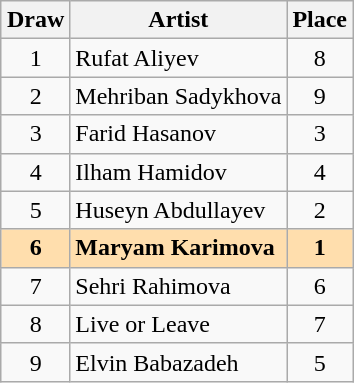<table class="sortable wikitable" style="margin: 1em auto 1em auto; text-align:center">
<tr>
<th>Draw</th>
<th>Artist</th>
<th>Place</th>
</tr>
<tr>
<td>1</td>
<td align="left">Rufat Aliyev</td>
<td>8</td>
</tr>
<tr>
<td>2</td>
<td align="left">Mehriban Sadykhova</td>
<td>9</td>
</tr>
<tr>
<td>3</td>
<td align="left">Farid Hasanov</td>
<td>3</td>
</tr>
<tr>
<td>4</td>
<td align="left">Ilham Hamidov</td>
<td>4</td>
</tr>
<tr>
<td>5</td>
<td align="left">Huseyn Abdullayev</td>
<td>2</td>
</tr>
<tr style="font-weight:bold; background:navajowhite;">
<td>6</td>
<td align="left">Maryam Karimova</td>
<td>1</td>
</tr>
<tr>
<td>7</td>
<td align="left">Sehri Rahimova</td>
<td>6</td>
</tr>
<tr>
<td>8</td>
<td align="left">Live or Leave</td>
<td>7</td>
</tr>
<tr>
<td>9</td>
<td align="left">Elvin Babazadeh</td>
<td>5</td>
</tr>
</table>
